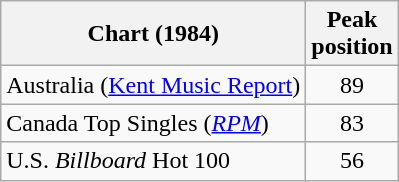<table class="wikitable">
<tr>
<th align="left">Chart (1984)</th>
<th style="text-align:center;">Peak<br>position</th>
</tr>
<tr>
<td>Australia (<a href='#'>Kent Music Report</a>)</td>
<td align="center">89</td>
</tr>
<tr>
<td>Canada Top Singles (<em><a href='#'>RPM</a></em>)</td>
<td align="center">83</td>
</tr>
<tr>
<td align="left">U.S. <em>Billboard</em> Hot 100</td>
<td style="text-align:center;">56</td>
</tr>
</table>
